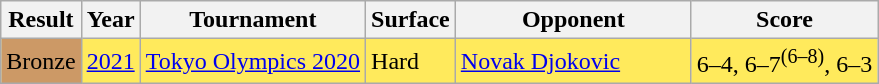<table class="wikitable">
<tr>
<th>Result</th>
<th>Year</th>
<th>Tournament</th>
<th>Surface</th>
<th width=150>Opponent</th>
<th class="unsortable">Score</th>
</tr>
<tr style="background:#ffea5c;">
<td bgcolor=cc9966>Bronze</td>
<td><a href='#'>2021</a></td>
<td><a href='#'>Tokyo Olympics 2020</a></td>
<td>Hard</td>
<td> <a href='#'>Novak Djokovic</a></td>
<td>6–4, 6–7<sup>(6–8)</sup>, 6–3</td>
</tr>
</table>
